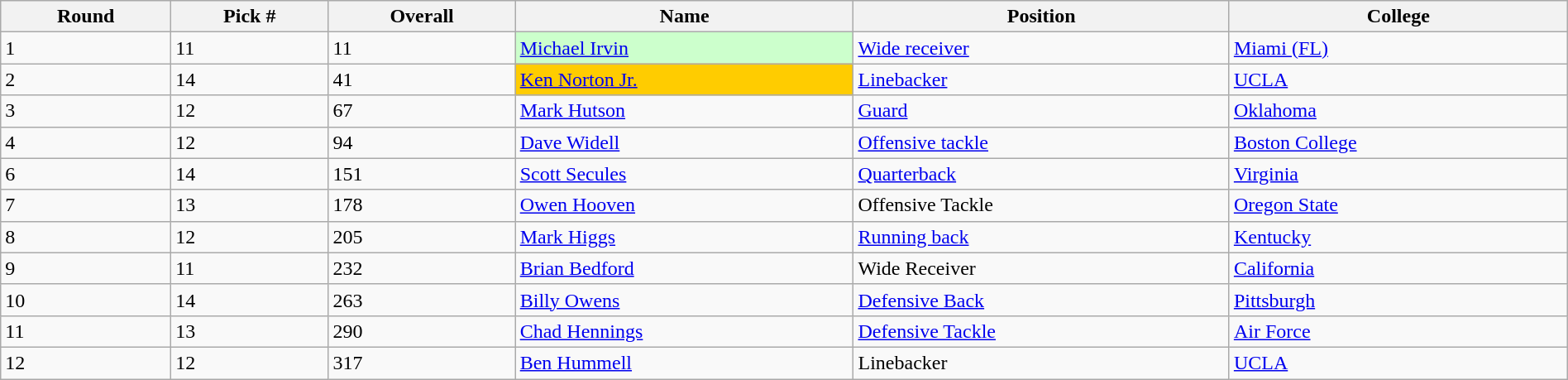<table class="wikitable sortable sortable" style="width: 100%">
<tr>
<th>Round</th>
<th>Pick #</th>
<th>Overall</th>
<th>Name</th>
<th>Position</th>
<th>College</th>
</tr>
<tr>
<td>1</td>
<td>11</td>
<td>11</td>
<td bgcolor="#CCFFCC"><a href='#'>Michael Irvin</a></td>
<td><a href='#'>Wide receiver</a></td>
<td><a href='#'>Miami (FL)</a></td>
</tr>
<tr>
<td>2</td>
<td>14</td>
<td>41</td>
<td bgcolor=#FFCC00><a href='#'>Ken Norton Jr.</a></td>
<td><a href='#'>Linebacker</a></td>
<td><a href='#'>UCLA</a></td>
</tr>
<tr>
<td>3</td>
<td>12</td>
<td>67</td>
<td><a href='#'>Mark Hutson</a></td>
<td><a href='#'>Guard</a></td>
<td><a href='#'>Oklahoma</a></td>
</tr>
<tr>
<td>4</td>
<td>12</td>
<td>94</td>
<td><a href='#'>Dave Widell</a></td>
<td><a href='#'>Offensive tackle</a></td>
<td><a href='#'>Boston College</a></td>
</tr>
<tr>
<td>6</td>
<td>14</td>
<td>151</td>
<td><a href='#'>Scott Secules</a></td>
<td><a href='#'>Quarterback</a></td>
<td><a href='#'>Virginia</a></td>
</tr>
<tr>
<td>7</td>
<td>13</td>
<td>178</td>
<td><a href='#'>Owen Hooven</a></td>
<td>Offensive Tackle</td>
<td><a href='#'>Oregon State</a></td>
</tr>
<tr>
<td>8</td>
<td>12</td>
<td>205</td>
<td><a href='#'>Mark Higgs</a></td>
<td><a href='#'>Running back</a></td>
<td><a href='#'>Kentucky</a></td>
</tr>
<tr>
<td>9</td>
<td>11</td>
<td>232</td>
<td><a href='#'>Brian Bedford</a></td>
<td>Wide Receiver</td>
<td><a href='#'>California</a></td>
</tr>
<tr>
<td>10</td>
<td>14</td>
<td>263</td>
<td><a href='#'>Billy Owens</a></td>
<td><a href='#'>Defensive Back</a></td>
<td><a href='#'>Pittsburgh</a></td>
</tr>
<tr>
<td>11</td>
<td>13</td>
<td>290</td>
<td><a href='#'>Chad Hennings</a></td>
<td><a href='#'>Defensive Tackle</a></td>
<td><a href='#'>Air Force</a></td>
</tr>
<tr>
<td>12</td>
<td>12</td>
<td>317</td>
<td><a href='#'>Ben Hummell</a></td>
<td>Linebacker</td>
<td><a href='#'>UCLA</a></td>
</tr>
</table>
